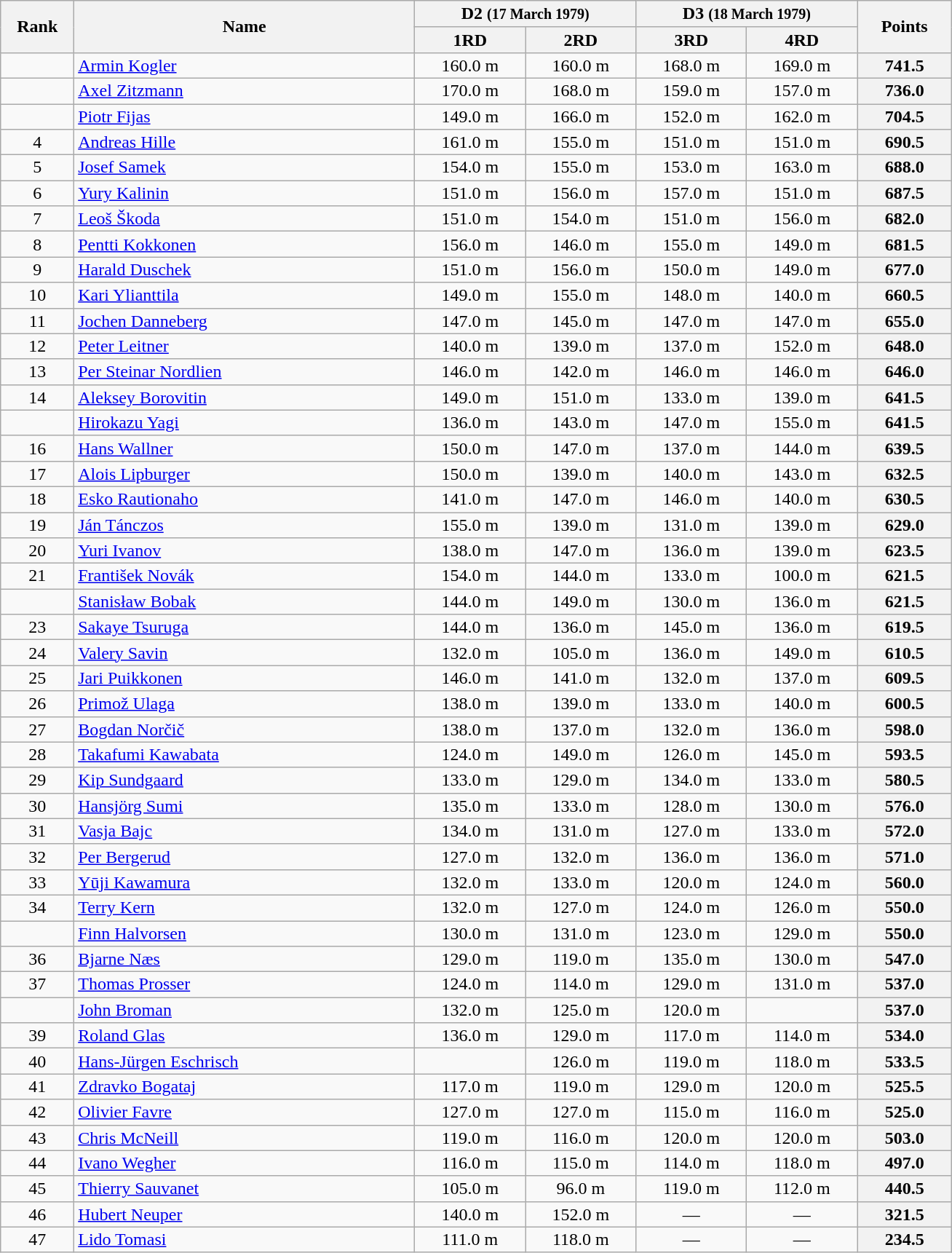<table class="wikitable sortable" style="text-align:center; line-height:16px; width:69%;">
<tr>
<th rowspan=2 width=35>Rank</th>
<th rowspan=2 width=200>Name</th>
<th colspan=2 width=120>D2 <small>(17 March 1979)</small></th>
<th colspan=2 width=120>D3 <small>(18 March 1979)</small></th>
<th rowspan=2 width=50>Points</th>
</tr>
<tr>
<th width=60>1RD</th>
<th width=60>2RD</th>
<th width=60>3RD</th>
<th width=60>4RD</th>
</tr>
<tr>
<td></td>
<td align=left> <a href='#'>Armin Kogler</a></td>
<td>160.0 m</td>
<td>160.0 m</td>
<td>168.0 m</td>
<td>169.0 m</td>
<th>741.5</th>
</tr>
<tr>
<td></td>
<td align=left> <a href='#'>Axel Zitzmann</a></td>
<td>170.0 m</td>
<td>168.0 m</td>
<td>159.0 m</td>
<td>157.0 m</td>
<th>736.0</th>
</tr>
<tr>
<td></td>
<td align=left> <a href='#'>Piotr Fijas</a></td>
<td>149.0 m</td>
<td>166.0 m</td>
<td>152.0 m</td>
<td>162.0 m</td>
<th>704.5</th>
</tr>
<tr>
<td>4</td>
<td align=left> <a href='#'>Andreas Hille</a></td>
<td>161.0 m</td>
<td>155.0 m</td>
<td>151.0 m</td>
<td>151.0 m</td>
<th>690.5</th>
</tr>
<tr>
<td>5</td>
<td align=left> <a href='#'>Josef Samek</a></td>
<td>154.0 m</td>
<td>155.0 m</td>
<td>153.0 m</td>
<td>163.0 m</td>
<th>688.0</th>
</tr>
<tr>
<td>6</td>
<td align=left> <a href='#'>Yury Kalinin</a></td>
<td>151.0 m</td>
<td>156.0 m</td>
<td>157.0 m</td>
<td>151.0 m</td>
<th>687.5</th>
</tr>
<tr>
<td>7</td>
<td align=left> <a href='#'>Leoš Škoda</a></td>
<td>151.0 m</td>
<td>154.0 m</td>
<td>151.0 m</td>
<td>156.0 m</td>
<th>682.0</th>
</tr>
<tr>
<td>8</td>
<td align=left> <a href='#'>Pentti Kokkonen</a></td>
<td>156.0 m</td>
<td>146.0 m</td>
<td>155.0 m</td>
<td>149.0 m</td>
<th>681.5</th>
</tr>
<tr>
<td>9</td>
<td align=left> <a href='#'>Harald Duschek</a></td>
<td>151.0 m</td>
<td>156.0 m</td>
<td>150.0 m</td>
<td>149.0 m</td>
<th>677.0</th>
</tr>
<tr>
<td>10</td>
<td align=left> <a href='#'>Kari Ylianttila</a></td>
<td>149.0 m</td>
<td>155.0 m</td>
<td>148.0 m</td>
<td>140.0 m</td>
<th>660.5</th>
</tr>
<tr>
<td>11</td>
<td align=left> <a href='#'>Jochen Danneberg</a></td>
<td>147.0 m</td>
<td>145.0 m</td>
<td>147.0 m</td>
<td>147.0 m</td>
<th>655.0</th>
</tr>
<tr>
<td>12</td>
<td align=left> <a href='#'>Peter Leitner</a></td>
<td>140.0 m</td>
<td>139.0 m</td>
<td>137.0 m</td>
<td>152.0 m</td>
<th>648.0</th>
</tr>
<tr>
<td>13</td>
<td align=left> <a href='#'>Per Steinar Nordlien</a></td>
<td>146.0 m</td>
<td>142.0 m</td>
<td>146.0 m</td>
<td>146.0 m</td>
<th>646.0</th>
</tr>
<tr>
<td>14</td>
<td align=left> <a href='#'>Aleksey Borovitin</a></td>
<td>149.0 m</td>
<td>151.0 m</td>
<td>133.0 m</td>
<td>139.0 m</td>
<th>641.5</th>
</tr>
<tr>
<td></td>
<td align=left> <a href='#'>Hirokazu Yagi</a></td>
<td>136.0 m</td>
<td>143.0 m</td>
<td>147.0 m</td>
<td>155.0 m</td>
<th>641.5</th>
</tr>
<tr>
<td>16</td>
<td align=left> <a href='#'>Hans Wallner</a></td>
<td>150.0 m</td>
<td>147.0 m</td>
<td>137.0 m</td>
<td>144.0 m</td>
<th>639.5</th>
</tr>
<tr>
<td>17</td>
<td align=left> <a href='#'>Alois Lipburger</a></td>
<td>150.0 m</td>
<td>139.0 m</td>
<td>140.0 m</td>
<td>143.0 m</td>
<th>632.5</th>
</tr>
<tr>
<td>18</td>
<td align=left> <a href='#'>Esko Rautionaho</a></td>
<td>141.0 m</td>
<td>147.0 m</td>
<td>146.0 m</td>
<td>140.0 m</td>
<th>630.5</th>
</tr>
<tr>
<td>19</td>
<td align=left> <a href='#'>Ján Tánczos</a></td>
<td>155.0 m</td>
<td>139.0 m</td>
<td>131.0 m</td>
<td>139.0 m</td>
<th>629.0</th>
</tr>
<tr>
<td>20</td>
<td align=left> <a href='#'>Yuri Ivanov</a></td>
<td>138.0 m</td>
<td>147.0 m</td>
<td>136.0 m</td>
<td>139.0 m</td>
<th>623.5</th>
</tr>
<tr>
<td>21</td>
<td align=left> <a href='#'>František Novák</a></td>
<td>154.0 m</td>
<td>144.0 m</td>
<td>133.0 m</td>
<td>100.0 m</td>
<th>621.5</th>
</tr>
<tr>
<td></td>
<td align=left> <a href='#'>Stanisław Bobak</a></td>
<td>144.0 m</td>
<td>149.0 m</td>
<td>130.0 m</td>
<td>136.0 m</td>
<th>621.5</th>
</tr>
<tr>
<td>23</td>
<td align=left> <a href='#'>Sakaye Tsuruga</a></td>
<td>144.0 m</td>
<td>136.0 m</td>
<td>145.0 m</td>
<td>136.0 m</td>
<th>619.5</th>
</tr>
<tr>
<td>24</td>
<td align=left> <a href='#'>Valery Savin</a></td>
<td>132.0 m</td>
<td>105.0 m</td>
<td>136.0 m</td>
<td>149.0 m</td>
<th>610.5</th>
</tr>
<tr>
<td>25</td>
<td align=left> <a href='#'>Jari Puikkonen</a></td>
<td>146.0 m</td>
<td>141.0 m</td>
<td>132.0 m</td>
<td>137.0 m</td>
<th>609.5</th>
</tr>
<tr>
<td>26</td>
<td align=left> <a href='#'>Primož Ulaga</a></td>
<td>138.0 m</td>
<td>139.0 m</td>
<td>133.0 m</td>
<td>140.0 m</td>
<th>600.5</th>
</tr>
<tr>
<td>27</td>
<td align=left> <a href='#'>Bogdan Norčič</a></td>
<td>138.0 m</td>
<td>137.0 m</td>
<td>132.0 m</td>
<td>136.0 m</td>
<th>598.0</th>
</tr>
<tr>
<td>28</td>
<td align=left> <a href='#'>Takafumi Kawabata</a></td>
<td>124.0 m</td>
<td>149.0 m</td>
<td>126.0 m</td>
<td>145.0 m</td>
<th>593.5</th>
</tr>
<tr>
<td>29</td>
<td align=left> <a href='#'>Kip Sundgaard</a></td>
<td>133.0 m</td>
<td>129.0 m</td>
<td>134.0 m</td>
<td>133.0 m</td>
<th>580.5</th>
</tr>
<tr>
<td>30</td>
<td align=left> <a href='#'>Hansjörg Sumi</a></td>
<td>135.0 m</td>
<td>133.0 m</td>
<td>128.0 m</td>
<td>130.0 m</td>
<th>576.0</th>
</tr>
<tr>
<td>31</td>
<td align=left> <a href='#'>Vasja Bajc</a></td>
<td>134.0 m</td>
<td>131.0 m</td>
<td>127.0 m</td>
<td>133.0 m</td>
<th>572.0</th>
</tr>
<tr>
<td>32</td>
<td align=left> <a href='#'>Per Bergerud</a></td>
<td>127.0 m</td>
<td>132.0 m</td>
<td>136.0 m</td>
<td>136.0 m</td>
<th>571.0</th>
</tr>
<tr>
<td>33</td>
<td align=left> <a href='#'>Yūji Kawamura</a></td>
<td>132.0 m</td>
<td>133.0 m</td>
<td>120.0 m</td>
<td>124.0 m</td>
<th>560.0</th>
</tr>
<tr>
<td>34</td>
<td align=left> <a href='#'>Terry Kern</a></td>
<td>132.0 m</td>
<td>127.0 m</td>
<td>124.0 m</td>
<td>126.0 m</td>
<th>550.0</th>
</tr>
<tr>
<td></td>
<td align=left> <a href='#'>Finn Halvorsen</a></td>
<td>130.0 m</td>
<td>131.0 m</td>
<td>123.0 m</td>
<td>129.0 m</td>
<th>550.0</th>
</tr>
<tr>
<td>36</td>
<td align=left> <a href='#'>Bjarne Næs</a></td>
<td>129.0 m</td>
<td>119.0 m</td>
<td>135.0 m</td>
<td>130.0 m</td>
<th>547.0</th>
</tr>
<tr>
<td>37</td>
<td align=left> <a href='#'>Thomas Prosser</a></td>
<td>124.0 m</td>
<td>114.0 m</td>
<td>129.0 m</td>
<td>131.0 m</td>
<th>537.0</th>
</tr>
<tr>
<td></td>
<td align=left> <a href='#'>John Broman</a></td>
<td>132.0 m</td>
<td>125.0 m</td>
<td>120.0 m</td>
<td></td>
<th>537.0</th>
</tr>
<tr>
<td>39</td>
<td align=left> <a href='#'>Roland Glas</a></td>
<td>136.0 m</td>
<td>129.0 m</td>
<td>117.0 m</td>
<td>114.0 m</td>
<th>534.0</th>
</tr>
<tr>
<td>40</td>
<td align=left> <a href='#'>Hans-Jürgen Eschrisch</a></td>
<td></td>
<td>126.0 m</td>
<td>119.0 m</td>
<td>118.0 m</td>
<th>533.5</th>
</tr>
<tr>
<td>41</td>
<td align=left> <a href='#'>Zdravko Bogataj</a></td>
<td>117.0 m</td>
<td>119.0 m</td>
<td>129.0 m</td>
<td>120.0 m</td>
<th>525.5</th>
</tr>
<tr>
<td>42</td>
<td align=left> <a href='#'>Olivier Favre</a></td>
<td>127.0 m</td>
<td>127.0 m</td>
<td>115.0 m</td>
<td>116.0 m</td>
<th>525.0</th>
</tr>
<tr>
<td>43</td>
<td align=left> <a href='#'>Chris McNeill</a></td>
<td>119.0 m</td>
<td>116.0 m</td>
<td>120.0 m</td>
<td>120.0 m</td>
<th>503.0</th>
</tr>
<tr>
<td>44</td>
<td align=left> <a href='#'>Ivano Wegher</a></td>
<td>116.0 m</td>
<td>115.0 m</td>
<td>114.0 m</td>
<td>118.0 m</td>
<th>497.0</th>
</tr>
<tr>
<td>45</td>
<td align=left> <a href='#'>Thierry Sauvanet</a></td>
<td>105.0 m</td>
<td>96.0 m</td>
<td>119.0 m</td>
<td>112.0 m</td>
<th>440.5</th>
</tr>
<tr>
<td>46</td>
<td align=left> <a href='#'>Hubert Neuper</a></td>
<td>140.0 m</td>
<td>152.0 m</td>
<td>—</td>
<td>—</td>
<th>321.5</th>
</tr>
<tr>
<td>47</td>
<td align=left> <a href='#'>Lido Tomasi</a></td>
<td>111.0 m</td>
<td>118.0 m</td>
<td>—</td>
<td>—</td>
<th>234.5</th>
</tr>
</table>
